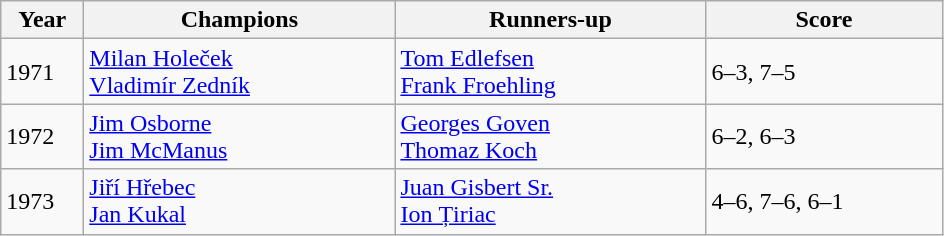<table class=wikitable>
<tr>
<th style="width:48px">Year</th>
<th style="width:200px">Champions</th>
<th style="width:200px">Runners-up</th>
<th style="width:150px" class="unsortable">Score</th>
</tr>
<tr>
<td>1971</td>
<td> <a href='#'>Milan Holeček</a><br> <a href='#'>Vladimír Zedník</a></td>
<td> <a href='#'>Tom Edlefsen</a> <br>  <a href='#'>Frank Froehling</a></td>
<td>6–3, 7–5</td>
</tr>
<tr>
<td>1972</td>
<td> <a href='#'>Jim Osborne</a> <br> <a href='#'>Jim McManus</a></td>
<td> <a href='#'>Georges Goven</a> <br>  <a href='#'>Thomaz Koch</a></td>
<td>6–2, 6–3</td>
</tr>
<tr>
<td>1973</td>
<td> <a href='#'>Jiří Hřebec</a><br> <a href='#'>Jan Kukal</a></td>
<td> <a href='#'>Juan Gisbert Sr.</a> <br>  <a href='#'>Ion Țiriac</a></td>
<td>4–6, 7–6, 6–1</td>
</tr>
</table>
